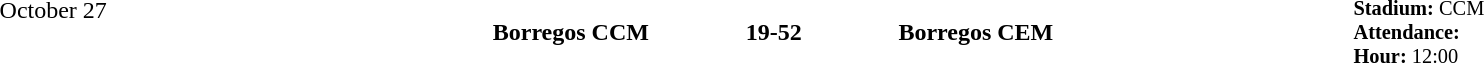<table style="width: 100%; background: transparent;" cellspacing="0">
<tr>
<td align=center valign=top rowspan=3 width=15%>October 27</td>
</tr>
<tr>
<td width=24% align=right><strong>Borregos CCM</strong></td>
<td align=center width=13%><strong>19-52</strong></td>
<td width=24%><strong>Borregos CEM</strong></td>
<td style=font-size:85% rowspan=2 valign=top><strong>Stadium:</strong> CCM <br><strong>Attendance:</strong> <br><strong>Hour:</strong> 12:00</td>
</tr>
</table>
